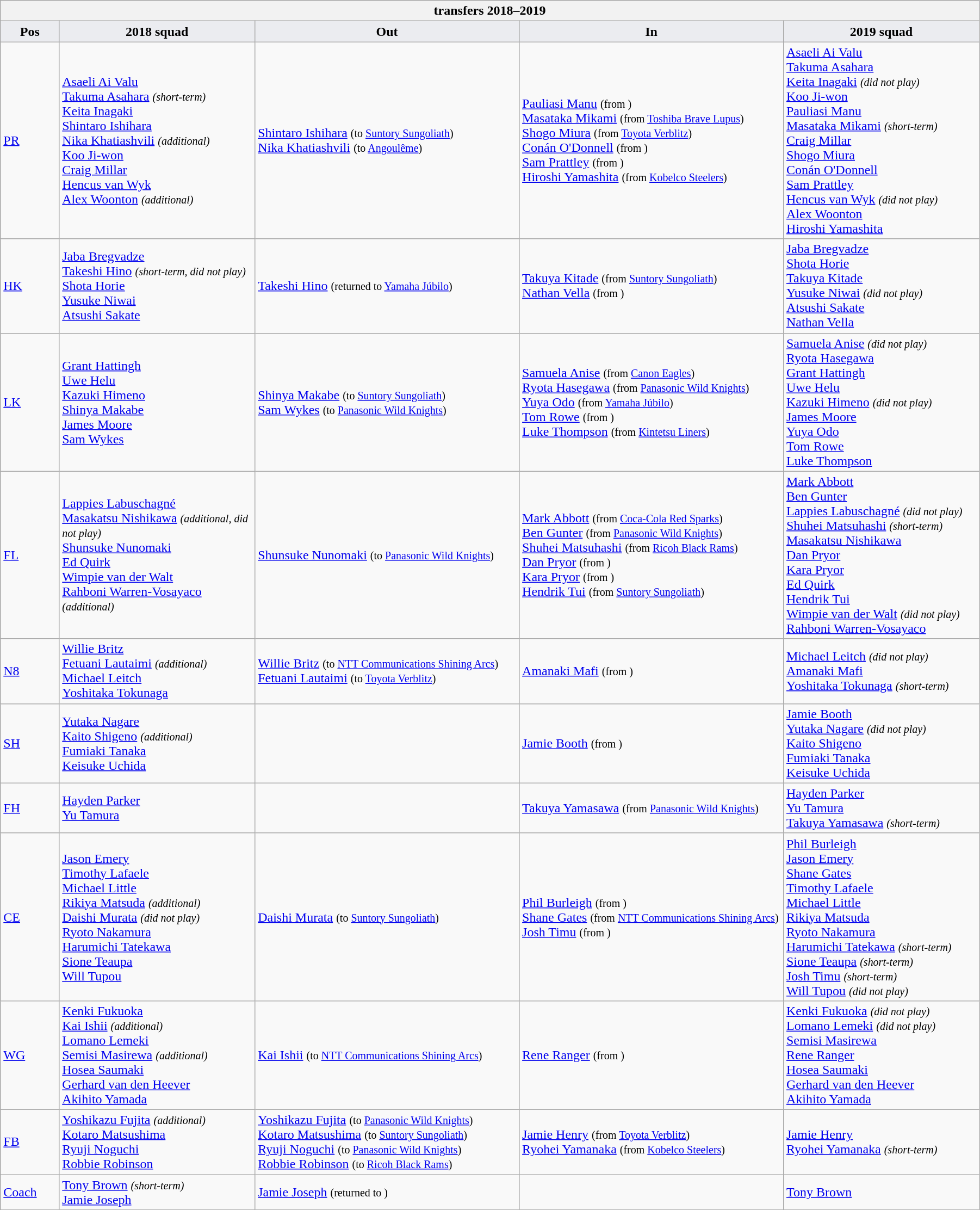<table class="wikitable" style="text-align: left; width:95%">
<tr>
<th colspan="100%"> transfers 2018–2019</th>
</tr>
<tr>
<th style="background:#ebecf0; width:6%;">Pos</th>
<th style="background:#ebecf0; width:20%;">2018 squad</th>
<th style="background:#ebecf0; width:27%;">Out</th>
<th style="background:#ebecf0; width:27%;">In</th>
<th style="background:#ebecf0; width:20%;">2019 squad</th>
</tr>
<tr>
<td><a href='#'>PR</a></td>
<td><a href='#'>Asaeli Ai Valu</a><br><a href='#'>Takuma Asahara</a> <small><em>(short-term)</em></small><br><a href='#'>Keita Inagaki</a><br><a href='#'>Shintaro Ishihara</a><br><a href='#'>Nika Khatiashvili</a> <small><em>(additional)</em></small><br><a href='#'>Koo Ji-won</a><br><a href='#'>Craig Millar</a><br><a href='#'>Hencus van Wyk</a><br><a href='#'>Alex Woonton</a> <small><em>(additional)</em></small></td>
<td>  <a href='#'>Shintaro Ishihara</a> <small>(to <a href='#'>Suntory Sungoliath</a>)</small><br> <a href='#'>Nika Khatiashvili</a> <small>(to  <a href='#'>Angoulême</a>)</small></td>
<td>  <a href='#'>Pauliasi Manu</a> <small>(from )</small><br> <a href='#'>Masataka Mikami</a> <small>(from <a href='#'>Toshiba Brave Lupus</a>)</small><br> <a href='#'>Shogo Miura</a> <small>(from <a href='#'>Toyota Verblitz</a>)</small><br> <a href='#'>Conán O'Donnell</a> <small>(from )</small><br> <a href='#'>Sam Prattley</a> <small>(from )</small><br> <a href='#'>Hiroshi Yamashita</a> <small>(from <a href='#'>Kobelco Steelers</a>)</small></td>
<td> <a href='#'>Asaeli Ai Valu</a><br><a href='#'>Takuma Asahara</a><br><a href='#'>Keita Inagaki</a> <small><em>(did not play)</em></small><br><a href='#'>Koo Ji-won</a><br><a href='#'>Pauliasi Manu</a><br><a href='#'>Masataka Mikami</a> <small><em>(short-term)</em></small><br><a href='#'>Craig Millar</a><br><a href='#'>Shogo Miura</a><br><a href='#'>Conán O'Donnell</a><br><a href='#'>Sam Prattley</a><br><a href='#'>Hencus van Wyk</a> <small><em>(did not play)</em></small><br><a href='#'>Alex Woonton</a><br><a href='#'>Hiroshi Yamashita</a></td>
</tr>
<tr>
<td><a href='#'>HK</a></td>
<td> <a href='#'>Jaba Bregvadze</a><br><a href='#'>Takeshi Hino</a> <small><em>(short-term, did not play)</em></small><br><a href='#'>Shota Horie</a><br><a href='#'>Yusuke Niwai</a><br><a href='#'>Atsushi Sakate</a></td>
<td>  <a href='#'>Takeshi Hino</a> <small>(returned to <a href='#'>Yamaha Júbilo</a>)</small></td>
<td>  <a href='#'>Takuya Kitade</a> <small>(from <a href='#'>Suntory Sungoliath</a>)</small><br> <a href='#'>Nathan Vella</a> <small>(from )</small></td>
<td> <a href='#'>Jaba Bregvadze</a><br><a href='#'>Shota Horie</a><br><a href='#'>Takuya Kitade</a><br><a href='#'>Yusuke Niwai</a> <small><em>(did not play)</em></small><br><a href='#'>Atsushi Sakate</a><br><a href='#'>Nathan Vella</a></td>
</tr>
<tr>
<td><a href='#'>LK</a></td>
<td> <a href='#'>Grant Hattingh</a><br><a href='#'>Uwe Helu</a><br><a href='#'>Kazuki Himeno</a><br><a href='#'>Shinya Makabe</a><br><a href='#'>James Moore</a><br><a href='#'>Sam Wykes</a></td>
<td>  <a href='#'>Shinya Makabe</a> <small>(to <a href='#'>Suntory Sungoliath</a>)</small><br> <a href='#'>Sam Wykes</a> <small>(to <a href='#'>Panasonic Wild Knights</a>)</small></td>
<td>  <a href='#'>Samuela Anise</a> <small>(from <a href='#'>Canon Eagles</a>)</small><br> <a href='#'>Ryota Hasegawa</a> <small>(from <a href='#'>Panasonic Wild Knights</a>)</small><br> <a href='#'>Yuya Odo</a> <small>(from <a href='#'>Yamaha Júbilo</a>)</small><br> <a href='#'>Tom Rowe</a> <small>(from )</small><br> <a href='#'>Luke Thompson</a> <small>(from <a href='#'>Kintetsu Liners</a>)</small></td>
<td> <a href='#'>Samuela Anise</a> <small><em>(did not play)</em></small><br><a href='#'>Ryota Hasegawa</a><br><a href='#'>Grant Hattingh</a><br><a href='#'>Uwe Helu</a><br><a href='#'>Kazuki Himeno</a> <small><em>(did not play)</em></small><br><a href='#'>James Moore</a><br><a href='#'>Yuya Odo</a><br><a href='#'>Tom Rowe</a><br><a href='#'>Luke Thompson</a></td>
</tr>
<tr>
<td><a href='#'>FL</a></td>
<td> <a href='#'>Lappies Labuschagné</a><br><a href='#'>Masakatsu Nishikawa</a> <small><em>(additional, did not play)</em></small><br><a href='#'>Shunsuke Nunomaki</a><br><a href='#'>Ed Quirk</a><br><a href='#'>Wimpie van der Walt</a><br><a href='#'>Rahboni Warren-Vosayaco</a> <small><em>(additional)</em></small></td>
<td>  <a href='#'>Shunsuke Nunomaki</a> <small>(to <a href='#'>Panasonic Wild Knights</a>)</small></td>
<td>  <a href='#'>Mark Abbott</a> <small>(from <a href='#'>Coca-Cola Red Sparks</a>)</small><br> <a href='#'>Ben Gunter</a> <small>(from <a href='#'>Panasonic Wild Knights</a>)</small><br> <a href='#'>Shuhei Matsuhashi</a> <small>(from <a href='#'>Ricoh Black Rams</a>)</small><br> <a href='#'>Dan Pryor</a> <small>(from )</small><br> <a href='#'>Kara Pryor</a> <small>(from )</small><br> <a href='#'>Hendrik Tui</a> <small>(from <a href='#'>Suntory Sungoliath</a>)</small></td>
<td> <a href='#'>Mark Abbott</a><br><a href='#'>Ben Gunter</a><br><a href='#'>Lappies Labuschagné</a> <small><em>(did not play)</em></small><br><a href='#'>Shuhei Matsuhashi</a> <small><em>(short-term)</em></small><br><a href='#'>Masakatsu Nishikawa</a><br><a href='#'>Dan Pryor</a><br><a href='#'>Kara Pryor</a><br><a href='#'>Ed Quirk</a><br><a href='#'>Hendrik Tui</a><br><a href='#'>Wimpie van der Walt</a> <small><em>(did not play)</em></small><br><a href='#'>Rahboni Warren-Vosayaco</a></td>
</tr>
<tr>
<td><a href='#'>N8</a></td>
<td> <a href='#'>Willie Britz</a><br><a href='#'>Fetuani Lautaimi</a> <small><em>(additional)</em></small><br><a href='#'>Michael Leitch</a><br><a href='#'>Yoshitaka Tokunaga</a></td>
<td>  <a href='#'>Willie Britz</a> <small>(to <a href='#'>NTT Communications Shining Arcs</a>)</small><br> <a href='#'>Fetuani Lautaimi</a> <small>(to <a href='#'>Toyota Verblitz</a>)</small></td>
<td>  <a href='#'>Amanaki Mafi</a> <small>(from )</small></td>
<td> <a href='#'>Michael Leitch</a> <small><em>(did not play)</em></small><br><a href='#'>Amanaki Mafi</a><br><a href='#'>Yoshitaka Tokunaga</a> <small><em>(short-term)</em></small></td>
</tr>
<tr>
<td><a href='#'>SH</a></td>
<td> <a href='#'>Yutaka Nagare</a><br><a href='#'>Kaito Shigeno</a> <small><em>(additional)</em></small><br><a href='#'>Fumiaki Tanaka</a><br><a href='#'>Keisuke Uchida</a></td>
<td></td>
<td>  <a href='#'>Jamie Booth</a> <small>(from )</small></td>
<td> <a href='#'>Jamie Booth</a><br><a href='#'>Yutaka Nagare</a> <small><em>(did not play)</em></small><br><a href='#'>Kaito Shigeno</a><br><a href='#'>Fumiaki Tanaka</a><br><a href='#'>Keisuke Uchida</a></td>
</tr>
<tr>
<td><a href='#'>FH</a></td>
<td> <a href='#'>Hayden Parker</a><br><a href='#'>Yu Tamura</a></td>
<td></td>
<td>  <a href='#'>Takuya Yamasawa</a> <small>(from <a href='#'>Panasonic Wild Knights</a>)</small></td>
<td> <a href='#'>Hayden Parker</a><br><a href='#'>Yu Tamura</a><br><a href='#'>Takuya Yamasawa</a> <small><em>(short-term)</em></small></td>
</tr>
<tr>
<td><a href='#'>CE</a></td>
<td> <a href='#'>Jason Emery</a><br><a href='#'>Timothy Lafaele</a><br><a href='#'>Michael Little</a><br><a href='#'>Rikiya Matsuda</a> <small><em>(additional)</em></small><br><a href='#'>Daishi Murata</a> <small><em>(did not play)</em></small><br><a href='#'>Ryoto Nakamura</a><br><a href='#'>Harumichi Tatekawa</a><br><a href='#'>Sione Teaupa</a><br><a href='#'>Will Tupou</a></td>
<td>  <a href='#'>Daishi Murata</a> <small>(to <a href='#'>Suntory Sungoliath</a>)</small></td>
<td>  <a href='#'>Phil Burleigh</a> <small>(from )</small><br> <a href='#'>Shane Gates</a> <small>(from <a href='#'>NTT Communications Shining Arcs</a>)</small><br> <a href='#'>Josh Timu</a> <small>(from )</small></td>
<td> <a href='#'>Phil Burleigh</a><br><a href='#'>Jason Emery</a><br><a href='#'>Shane Gates</a><br><a href='#'>Timothy Lafaele</a><br><a href='#'>Michael Little</a><br><a href='#'>Rikiya Matsuda</a><br><a href='#'>Ryoto Nakamura</a><br><a href='#'>Harumichi Tatekawa</a> <small><em>(short-term)</em></small><br><a href='#'>Sione Teaupa</a> <small><em>(short-term)</em></small><br><a href='#'>Josh Timu</a> <small><em>(short-term)</em></small><br><a href='#'>Will Tupou</a> <small><em>(did not play)</em></small></td>
</tr>
<tr>
<td><a href='#'>WG</a></td>
<td> <a href='#'>Kenki Fukuoka</a><br><a href='#'>Kai Ishii</a> <small><em>(additional)</em></small><br><a href='#'>Lomano Lemeki</a><br><a href='#'>Semisi Masirewa</a> <small><em>(additional)</em></small><br><a href='#'>Hosea Saumaki</a><br><a href='#'>Gerhard van den Heever</a><br><a href='#'>Akihito Yamada</a></td>
<td>  <a href='#'>Kai Ishii</a> <small>(to <a href='#'>NTT Communications Shining Arcs</a>)</small></td>
<td>  <a href='#'>Rene Ranger</a> <small>(from )</small></td>
<td> <a href='#'>Kenki Fukuoka</a> <small><em>(did not play)</em></small><br><a href='#'>Lomano Lemeki</a> <small><em>(did not play)</em></small><br><a href='#'>Semisi Masirewa</a><br><a href='#'>Rene Ranger</a><br><a href='#'>Hosea Saumaki</a><br><a href='#'>Gerhard van den Heever</a><br><a href='#'>Akihito Yamada</a></td>
</tr>
<tr>
<td><a href='#'>FB</a></td>
<td> <a href='#'>Yoshikazu Fujita</a> <small><em>(additional)</em></small><br><a href='#'>Kotaro Matsushima</a><br><a href='#'>Ryuji Noguchi</a><br><a href='#'>Robbie Robinson</a></td>
<td>  <a href='#'>Yoshikazu Fujita</a> <small>(to <a href='#'>Panasonic Wild Knights</a>)</small><br> <a href='#'>Kotaro Matsushima</a> <small>(to <a href='#'>Suntory Sungoliath</a>)</small><br> <a href='#'>Ryuji Noguchi</a> <small>(to <a href='#'>Panasonic Wild Knights</a>)</small><br> <a href='#'>Robbie Robinson</a> <small>(to <a href='#'>Ricoh Black Rams</a>)</small></td>
<td>  <a href='#'>Jamie Henry</a> <small>(from <a href='#'>Toyota Verblitz</a>)</small><br> <a href='#'>Ryohei Yamanaka</a> <small>(from <a href='#'>Kobelco Steelers</a>)</small></td>
<td> <a href='#'>Jamie Henry</a><br><a href='#'>Ryohei Yamanaka</a> <small><em>(short-term)</em></small></td>
</tr>
<tr>
<td><a href='#'>Coach</a></td>
<td> <a href='#'>Tony Brown</a> <small><em>(short-term)</em></small><br><a href='#'>Jamie Joseph</a></td>
<td>  <a href='#'>Jamie Joseph</a> <small>(returned to )</small></td>
<td></td>
<td> <a href='#'>Tony Brown</a></td>
</tr>
</table>
